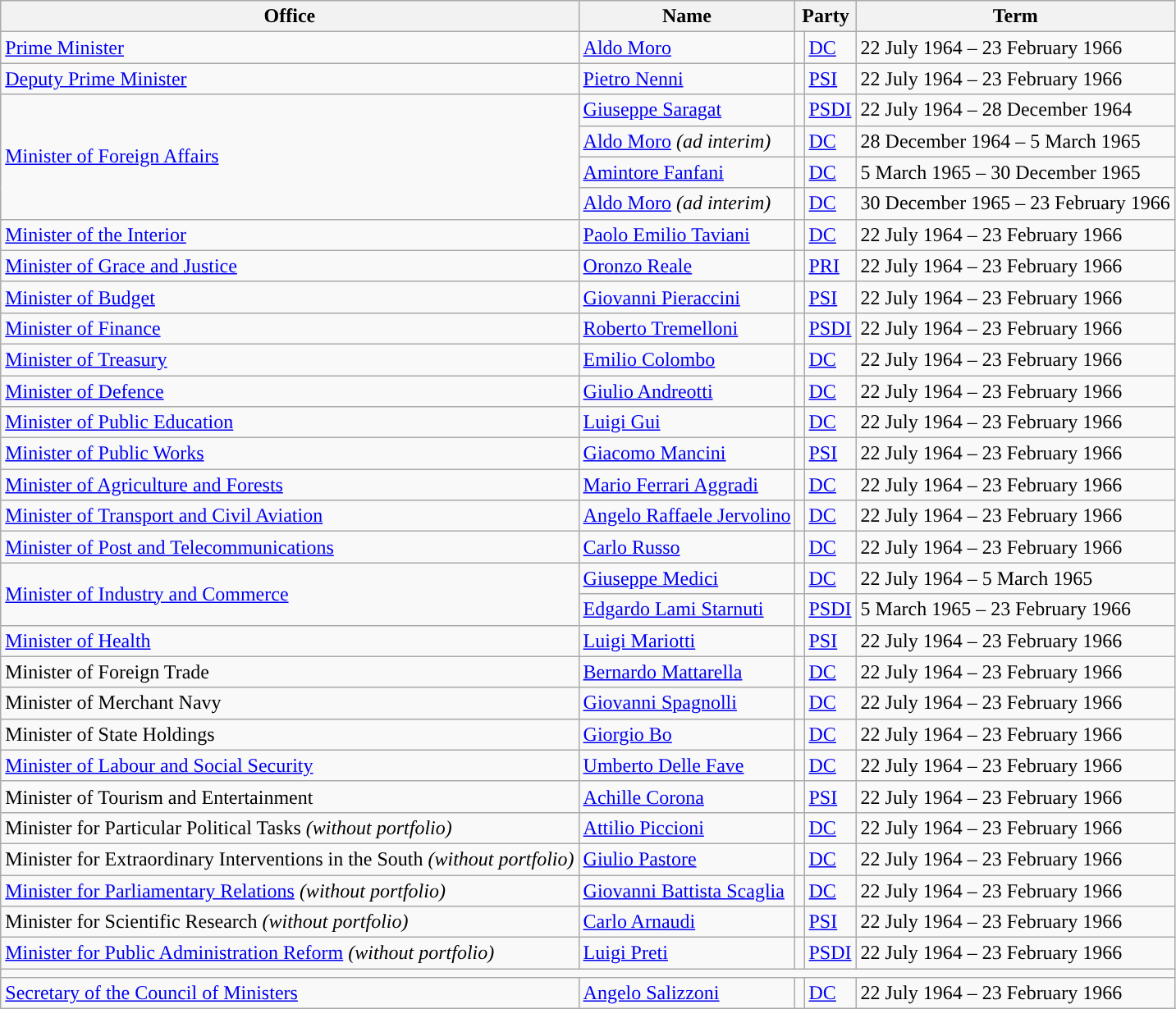<table class="wikitable" style="font-size: 100%;">
<tr>
<th>Office</th>
<th>Name</th>
<th colspan=2>Party</th>
<th>Term</th>
</tr>
<tr>
<td><a href='#'>Prime Minister</a></td>
<td><a href='#'>Aldo Moro</a></td>
<td style="color:inherit;background:"></td>
<td><a href='#'>DC</a></td>
<td>22 July 1964 – 23 February 1966</td>
</tr>
<tr>
<td><a href='#'>Deputy Prime Minister</a></td>
<td><a href='#'>Pietro Nenni</a></td>
<td style="color:inherit;background:"></td>
<td><a href='#'>PSI</a></td>
<td>22 July 1964 – 23 February 1966</td>
</tr>
<tr>
<td rowspan=4><a href='#'>Minister of Foreign Affairs</a></td>
<td><a href='#'>Giuseppe Saragat</a></td>
<td style="color:inherit;background:"></td>
<td><a href='#'>PSDI</a></td>
<td>22 July 1964 – 28 December 1964</td>
</tr>
<tr>
<td><a href='#'>Aldo Moro</a> <em>(ad interim)</em></td>
<td style="color:inherit;background:"></td>
<td><a href='#'>DC</a></td>
<td>28 December 1964 – 5 March 1965</td>
</tr>
<tr>
<td><a href='#'>Amintore Fanfani</a></td>
<td style="color:inherit;background:"></td>
<td><a href='#'>DC</a></td>
<td>5 March 1965 – 30 December 1965</td>
</tr>
<tr>
<td><a href='#'>Aldo Moro</a> <em>(ad interim)</em></td>
<td style="color:inherit;background:"></td>
<td><a href='#'>DC</a></td>
<td>30 December 1965 – 23 February 1966</td>
</tr>
<tr>
<td><a href='#'>Minister of the Interior</a></td>
<td><a href='#'>Paolo Emilio Taviani</a></td>
<td style="color:inherit;background:"></td>
<td><a href='#'>DC</a></td>
<td>22 July 1964 – 23 February 1966</td>
</tr>
<tr>
<td><a href='#'>Minister of Grace and Justice</a></td>
<td><a href='#'>Oronzo Reale</a></td>
<td style="color:inherit;background:"></td>
<td><a href='#'>PRI</a></td>
<td>22 July 1964 – 23 February 1966</td>
</tr>
<tr>
<td><a href='#'>Minister of Budget</a></td>
<td><a href='#'>Giovanni Pieraccini</a></td>
<td style="color:inherit;background:"></td>
<td><a href='#'>PSI</a></td>
<td>22 July 1964 – 23 February 1966</td>
</tr>
<tr>
<td><a href='#'>Minister of Finance</a></td>
<td><a href='#'>Roberto Tremelloni</a></td>
<td style="color:inherit;background:"></td>
<td><a href='#'>PSDI</a></td>
<td>22 July 1964 – 23 February 1966</td>
</tr>
<tr>
<td><a href='#'>Minister of Treasury</a></td>
<td><a href='#'>Emilio Colombo</a></td>
<td style="color:inherit;background:"></td>
<td><a href='#'>DC</a></td>
<td>22 July 1964 – 23 February 1966</td>
</tr>
<tr>
<td><a href='#'>Minister of Defence</a></td>
<td><a href='#'>Giulio Andreotti</a></td>
<td style="color:inherit;background:"></td>
<td><a href='#'>DC</a></td>
<td>22 July 1964 – 23 February 1966</td>
</tr>
<tr>
<td><a href='#'>Minister of Public Education</a></td>
<td><a href='#'>Luigi Gui</a></td>
<td style="color:inherit;background:"></td>
<td><a href='#'>DC</a></td>
<td>22 July 1964 – 23 February 1966</td>
</tr>
<tr>
<td><a href='#'>Minister of Public Works</a></td>
<td><a href='#'>Giacomo Mancini</a></td>
<td style="color:inherit;background:"></td>
<td><a href='#'>PSI</a></td>
<td>22 July 1964 – 23 February 1966</td>
</tr>
<tr>
<td><a href='#'>Minister of Agriculture and Forests</a></td>
<td><a href='#'>Mario Ferrari Aggradi</a></td>
<td style="color:inherit;background:"></td>
<td><a href='#'>DC</a></td>
<td>22 July 1964 – 23 February 1966</td>
</tr>
<tr>
<td><a href='#'>Minister of Transport and Civil Aviation</a></td>
<td><a href='#'>Angelo Raffaele Jervolino</a></td>
<td style="color:inherit;background:"></td>
<td><a href='#'>DC</a></td>
<td>22 July 1964 – 23 February 1966</td>
</tr>
<tr>
<td><a href='#'>Minister of Post and Telecommunications</a></td>
<td><a href='#'>Carlo Russo</a></td>
<td style="color:inherit;background:"></td>
<td><a href='#'>DC</a></td>
<td>22 July 1964 – 23 February 1966</td>
</tr>
<tr>
<td rowspan=2><a href='#'>Minister of Industry and Commerce</a></td>
<td><a href='#'>Giuseppe Medici</a></td>
<td style="color:inherit;background:"></td>
<td><a href='#'>DC</a></td>
<td>22 July 1964 – 5 March 1965</td>
</tr>
<tr>
<td><a href='#'>Edgardo Lami Starnuti</a></td>
<td style="color:inherit;background:"></td>
<td><a href='#'>PSDI</a></td>
<td>5 March 1965 – 23 February 1966</td>
</tr>
<tr>
<td><a href='#'>Minister of Health</a></td>
<td><a href='#'>Luigi Mariotti</a></td>
<td style="color:inherit;background:"></td>
<td><a href='#'>PSI</a></td>
<td>22 July 1964 – 23 February 1966</td>
</tr>
<tr>
<td>Minister of Foreign Trade</td>
<td><a href='#'>Bernardo Mattarella</a></td>
<td style="color:inherit;background:"></td>
<td><a href='#'>DC</a></td>
<td>22 July 1964 – 23 February 1966</td>
</tr>
<tr>
<td>Minister of Merchant Navy</td>
<td><a href='#'>Giovanni Spagnolli</a></td>
<td style="color:inherit;background:"></td>
<td><a href='#'>DC</a></td>
<td>22 July 1964 – 23 February 1966</td>
</tr>
<tr>
<td>Minister of State Holdings</td>
<td><a href='#'>Giorgio Bo</a></td>
<td style="color:inherit;background:"></td>
<td><a href='#'>DC</a></td>
<td>22 July 1964 – 23 February 1966</td>
</tr>
<tr>
<td><a href='#'>Minister of Labour and Social Security</a></td>
<td><a href='#'>Umberto Delle Fave</a></td>
<td style="color:inherit;background:"></td>
<td><a href='#'>DC</a></td>
<td>22 July 1964 – 23 February 1966</td>
</tr>
<tr>
<td>Minister of Tourism and Entertainment</td>
<td><a href='#'>Achille Corona</a></td>
<td style="color:inherit;background:"></td>
<td><a href='#'>PSI</a></td>
<td>22 July 1964 – 23 February 1966</td>
</tr>
<tr>
<td>Minister for Particular Political Tasks <em>(without portfolio)</em></td>
<td><a href='#'>Attilio Piccioni</a></td>
<td style="color:inherit;background:"></td>
<td><a href='#'>DC</a></td>
<td>22 July 1964 – 23 February 1966</td>
</tr>
<tr>
<td>Minister for Extraordinary Interventions in the South <em>(without portfolio)</em></td>
<td><a href='#'>Giulio Pastore</a></td>
<td style="color:inherit;background:"></td>
<td><a href='#'>DC</a></td>
<td>22 July 1964 – 23 February 1966</td>
</tr>
<tr>
<td><a href='#'>Minister for Parliamentary Relations</a> <em>(without portfolio)</em></td>
<td><a href='#'>Giovanni Battista Scaglia</a></td>
<td style="color:inherit;background:"></td>
<td><a href='#'>DC</a></td>
<td>22 July 1964 – 23 February 1966</td>
</tr>
<tr>
<td>Minister for Scientific Research <em>(without portfolio)</em></td>
<td><a href='#'>Carlo Arnaudi</a></td>
<td style="color:inherit;background:"></td>
<td><a href='#'>PSI</a></td>
<td>22 July 1964 – 23 February 1966</td>
</tr>
<tr>
<td><a href='#'>Minister for Public Administration Reform</a> <em>(without portfolio)</em></td>
<td><a href='#'>Luigi Preti</a></td>
<td style="color:inherit;background:"></td>
<td><a href='#'>PSDI</a></td>
<td>22 July 1964 – 23 February 1966</td>
</tr>
<tr>
<td colspan="5"></td>
</tr>
<tr>
<td><a href='#'>Secretary of the Council of Ministers</a></td>
<td><a href='#'>Angelo Salizzoni</a></td>
<td style="color:inherit;background:"></td>
<td><a href='#'>DC</a></td>
<td>22 July 1964 – 23 February 1966</td>
</tr>
</table>
